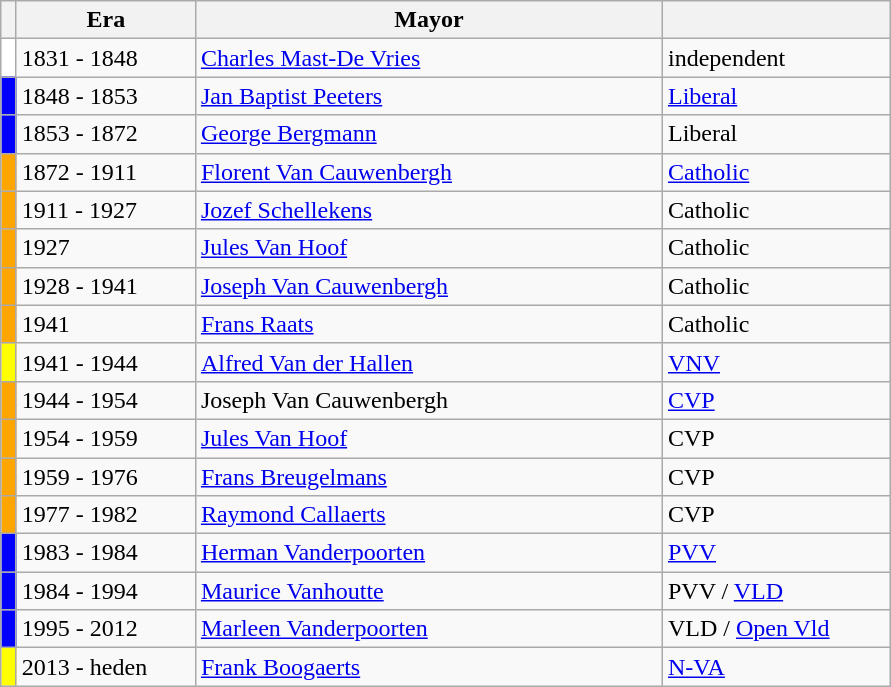<table class="wikitable mw-collapsible mw-collapsed" style-"text-align:left;margin:0 auto;">
<tr>
<th style="width: 3px;"></th>
<th style="width: 7em;">Era</th>
<th style="width:19em;">Mayor</th>
<th style="width: 9em;"></th>
</tr>
<tr>
<td style="background-color: white;"></td>
<td>1831 - 1848</td>
<td><a href='#'>Charles Mast-De Vries</a></td>
<td>independent</td>
</tr>
<tr>
<td style="background-color: blue;"></td>
<td>1848 - 1853</td>
<td><a href='#'>Jan Baptist Peeters</a></td>
<td><a href='#'>Liberal</a></td>
</tr>
<tr>
<td style="background-color: blue;"></td>
<td>1853 - 1872</td>
<td><a href='#'>George Bergmann</a></td>
<td>Liberal</td>
</tr>
<tr>
<td style="background-color: orange;"></td>
<td>1872 - 1911</td>
<td><a href='#'>Florent Van Cauwenbergh</a></td>
<td><a href='#'>Catholic</a></td>
</tr>
<tr>
<td style="background-color: orange;"></td>
<td>1911 - 1927</td>
<td><a href='#'>Jozef Schellekens</a></td>
<td>Catholic</td>
</tr>
<tr>
<td style="background-color: orange;"></td>
<td>1927</td>
<td><a href='#'>Jules Van Hoof</a></td>
<td>Catholic</td>
</tr>
<tr>
<td style="background-color: orange;"></td>
<td>1928 - 1941</td>
<td><a href='#'>Joseph Van Cauwenbergh</a></td>
<td>Catholic</td>
</tr>
<tr>
<td style="background-color: orange;"></td>
<td>1941</td>
<td><a href='#'>Frans Raats</a> <em></em></td>
<td>Catholic</td>
</tr>
<tr>
<td style="background-color: yellow;"></td>
<td>1941 - 1944</td>
<td><a href='#'>Alfred Van der Hallen</a> <em></em></td>
<td><a href='#'>VNV</a></td>
</tr>
<tr>
<td style="background-color: orange;"></td>
<td>1944 - 1954</td>
<td>Joseph Van Cauwenbergh</td>
<td><a href='#'>CVP</a></td>
</tr>
<tr>
<td style="background-color: orange;"></td>
<td>1954 - 1959</td>
<td><a href='#'>Jules Van Hoof</a></td>
<td>CVP</td>
</tr>
<tr>
<td style="background-color: orange;"></td>
<td>1959 - 1976</td>
<td><a href='#'>Frans Breugelmans</a></td>
<td>CVP</td>
</tr>
<tr>
<td style="background-color: orange;"></td>
<td>1977 - 1982</td>
<td><a href='#'>Raymond Callaerts</a></td>
<td>CVP</td>
</tr>
<tr>
<td style="background-color: blue;"></td>
<td>1983 - 1984</td>
<td><a href='#'>Herman Vanderpoorten</a></td>
<td><a href='#'>PVV</a></td>
</tr>
<tr>
<td style="background-color: blue;"></td>
<td>1984 - 1994</td>
<td><a href='#'>Maurice Vanhoutte</a></td>
<td>PVV / <a href='#'>VLD</a></td>
</tr>
<tr>
<td style="background-color: blue;"></td>
<td>1995 - 2012</td>
<td><a href='#'>Marleen Vanderpoorten</a></td>
<td>VLD / <a href='#'>Open Vld</a></td>
</tr>
<tr>
<td style="background-color: yellow;"></td>
<td>2013 - heden</td>
<td><a href='#'>Frank Boogaerts</a></td>
<td><a href='#'>N-VA</a></td>
</tr>
</table>
